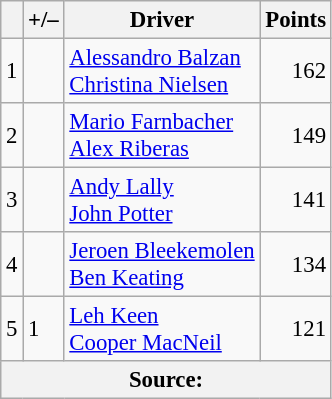<table class="wikitable" style="font-size: 95%;">
<tr>
<th scope="col"></th>
<th scope="col">+/–</th>
<th scope="col">Driver</th>
<th scope="col">Points</th>
</tr>
<tr>
<td align=center>1</td>
<td align="left"></td>
<td> <a href='#'>Alessandro Balzan</a><br> <a href='#'>Christina Nielsen</a></td>
<td align=right>162</td>
</tr>
<tr>
<td align=center>2</td>
<td align="left"></td>
<td> <a href='#'>Mario Farnbacher</a><br> <a href='#'>Alex Riberas</a></td>
<td align=right>149</td>
</tr>
<tr>
<td align=center>3</td>
<td align="left"></td>
<td> <a href='#'>Andy Lally</a><br> <a href='#'>John Potter</a></td>
<td align=right>141</td>
</tr>
<tr>
<td align=center>4</td>
<td align="left"></td>
<td> <a href='#'>Jeroen Bleekemolen</a><br> <a href='#'>Ben Keating</a></td>
<td align=right>134</td>
</tr>
<tr>
<td align=center>5</td>
<td align="left"> 1</td>
<td> <a href='#'>Leh Keen</a><br> <a href='#'>Cooper MacNeil</a></td>
<td align=right>121</td>
</tr>
<tr>
<th colspan=5>Source:</th>
</tr>
</table>
